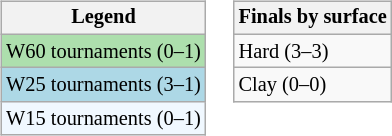<table>
<tr valign=top>
<td><br><table class=wikitable style=font-size:85%>
<tr>
<th>Legend</th>
</tr>
<tr style="background:#addfad;">
<td>W60 tournaments (0–1)</td>
</tr>
<tr style="background:lightblue;">
<td>W25 tournaments (3–1)</td>
</tr>
<tr style="background:#f0f8ff;">
<td>W15 tournaments (0–1)</td>
</tr>
</table>
</td>
<td><br><table class=wikitable style=font-size:85%>
<tr>
<th>Finals by surface</th>
</tr>
<tr>
<td>Hard (3–3)</td>
</tr>
<tr>
<td>Clay (0–0)</td>
</tr>
</table>
</td>
</tr>
</table>
